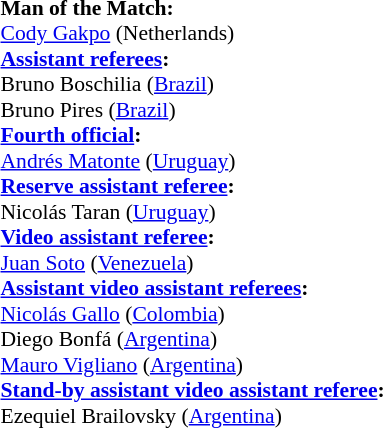<table style="width:100%; font-size:90%;">
<tr>
<td><br><strong>Man of the Match:</strong>
<br><a href='#'>Cody Gakpo</a> (Netherlands)<br><strong><a href='#'>Assistant referees</a>:</strong>
<br>Bruno Boschilia (<a href='#'>Brazil</a>)
<br>Bruno Pires (<a href='#'>Brazil</a>)
<br><strong><a href='#'>Fourth official</a>:</strong>
<br><a href='#'>Andrés Matonte</a> (<a href='#'>Uruguay</a>)
<br><strong><a href='#'>Reserve assistant referee</a>:</strong>
<br>Nicolás Taran (<a href='#'>Uruguay</a>)
<br><strong><a href='#'>Video assistant referee</a>:</strong>
<br><a href='#'>Juan Soto</a> (<a href='#'>Venezuela</a>)
<br><strong><a href='#'>Assistant video assistant referees</a>:</strong>
<br><a href='#'>Nicolás Gallo</a> (<a href='#'>Colombia</a>)
<br>Diego Bonfá (<a href='#'>Argentina</a>)
<br><a href='#'>Mauro Vigliano</a> (<a href='#'>Argentina</a>)
<br><strong><a href='#'>Stand-by assistant video assistant referee</a>:</strong>
<br>Ezequiel Brailovsky (<a href='#'>Argentina</a>)</td>
</tr>
</table>
